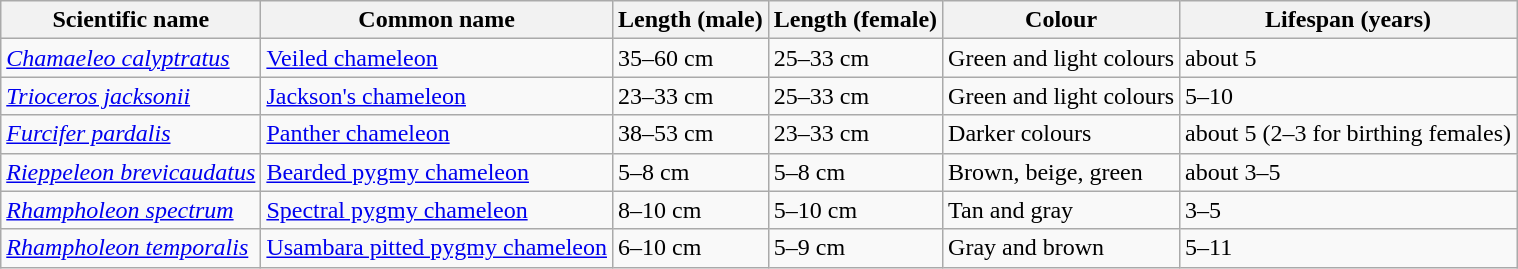<table class="wikitable sortable" caption="Typical sizes of some chameleon species">
<tr>
<th>Scientific name</th>
<th>Common name</th>
<th>Length (male)</th>
<th>Length (female)</th>
<th>Colour</th>
<th>Lifespan (years)</th>
</tr>
<tr>
<td><em><a href='#'>Chamaeleo calyptratus</a></em></td>
<td><a href='#'>Veiled chameleon</a></td>
<td>35–60 cm</td>
<td>25–33 cm</td>
<td>Green and light colours</td>
<td>about 5</td>
</tr>
<tr>
<td><em><a href='#'>Trioceros jacksonii</a></em></td>
<td><a href='#'>Jackson's chameleon</a></td>
<td>23–33 cm</td>
<td>25–33 cm</td>
<td>Green and light colours</td>
<td>5–10</td>
</tr>
<tr>
<td><em><a href='#'>Furcifer pardalis</a></em></td>
<td><a href='#'>Panther chameleon</a></td>
<td>38–53 cm</td>
<td>23–33 cm</td>
<td>Darker colours</td>
<td>about 5 (2–3 for birthing females)</td>
</tr>
<tr>
<td><em><a href='#'>Rieppeleon brevicaudatus</a></em></td>
<td><a href='#'>Bearded pygmy chameleon</a></td>
<td>5–8 cm</td>
<td>5–8 cm</td>
<td>Brown, beige, green</td>
<td>about 3–5</td>
</tr>
<tr>
<td><em><a href='#'>Rhampholeon spectrum</a></em></td>
<td><a href='#'>Spectral pygmy chameleon</a></td>
<td>8–10 cm</td>
<td>5–10 cm</td>
<td>Tan and gray</td>
<td>3–5</td>
</tr>
<tr>
<td><em><a href='#'>Rhampholeon temporalis</a></em></td>
<td><a href='#'>Usambara pitted pygmy chameleon</a></td>
<td>6–10 cm</td>
<td>5–9 cm</td>
<td>Gray and brown</td>
<td>5–11</td>
</tr>
</table>
